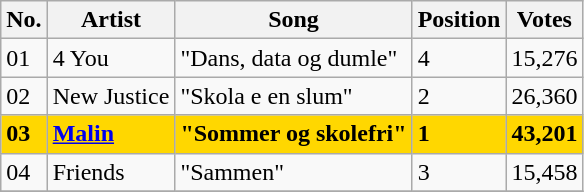<table class="wikitable sortable">
<tr>
<th>No.</th>
<th>Artist</th>
<th>Song</th>
<th>Position</th>
<th>Votes</th>
</tr>
<tr>
<td>01</td>
<td>4 You</td>
<td>"Dans, data og dumle"</td>
<td>4</td>
<td>15,276</td>
</tr>
<tr>
<td>02</td>
<td>New Justice</td>
<td>"Skola e en slum"</td>
<td>2</td>
<td>26,360</td>
</tr>
<tr style="font-weight:bold; background:gold;">
<td>03</td>
<td><a href='#'>Malin</a></td>
<td>"Sommer og skolefri"</td>
<td>1</td>
<td>43,201</td>
</tr>
<tr>
<td>04</td>
<td>Friends</td>
<td>"Sammen"</td>
<td>3</td>
<td>15,458</td>
</tr>
<tr>
</tr>
</table>
